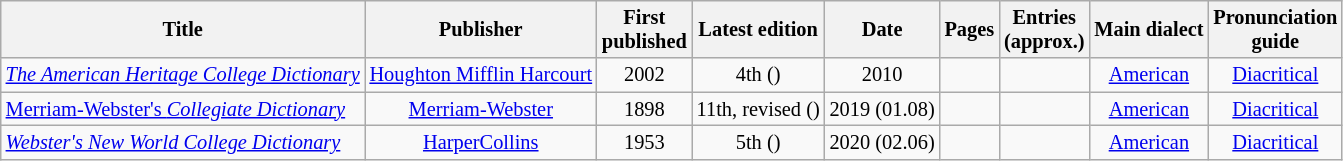<table class="sortable wikitable" style="font-size:85%; text-align:center;">
<tr>
<th>Title</th>
<th>Publisher</th>
<th>First<br>published</th>
<th>Latest edition</th>
<th>Date </th>
<th>Pages</th>
<th>Entries<br>(approx.)</th>
<th>Main dialect</th>
<th>Pronunciation<br>guide</th>
</tr>
<tr>
<td align="left"><em><a href='#'>The American Heritage College Dictionary</a></em></td>
<td><a href='#'>Houghton Mifflin Harcourt</a></td>
<td>2002</td>
<td>4th ()</td>
<td>2010</td>
<td></td>
<td></td>
<td><a href='#'>American</a></td>
<td><a href='#'>Diacritical</a></td>
</tr>
<tr>
<td align="left"><a href='#'>Merriam-Webster's <em>Collegiate Dictionary</em></a></td>
<td><a href='#'>Merriam-Webster</a></td>
<td>1898</td>
<td>11th, revised ()</td>
<td>2019 (01.08)</td>
<td></td>
<td></td>
<td><a href='#'>American</a></td>
<td><a href='#'>Diacritical</a></td>
</tr>
<tr>
<td align="left"><em><a href='#'>Webster's New World College Dictionary</a></em></td>
<td><a href='#'>HarperCollins</a></td>
<td>1953</td>
<td>5th ()</td>
<td>2020 (02.06)</td>
<td></td>
<td></td>
<td><a href='#'>American</a></td>
<td><a href='#'>Diacritical</a></td>
</tr>
</table>
